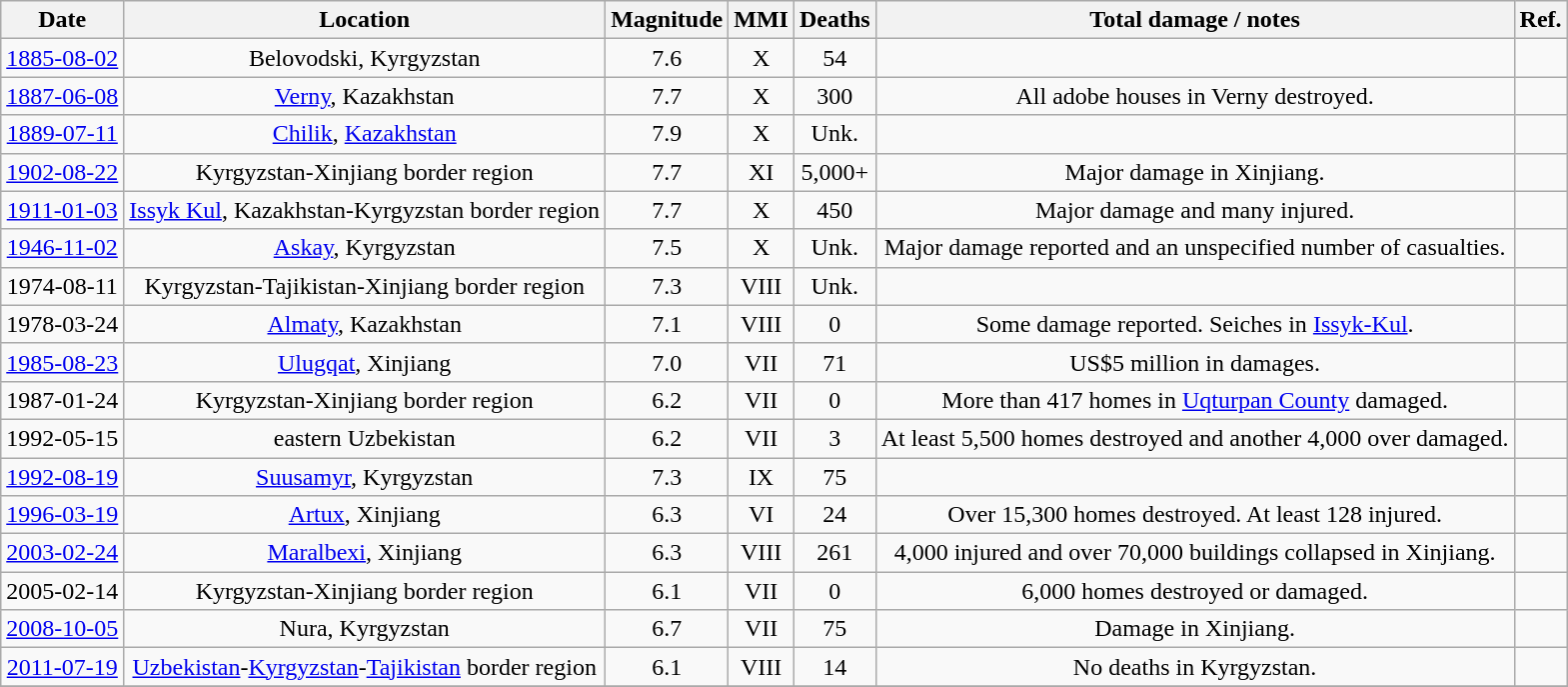<table class="wikitable sortable" style="text-align: center;">
<tr>
<th>Date</th>
<th>Location</th>
<th>Magnitude</th>
<th>MMI</th>
<th>Deaths</th>
<th>Total damage / notes</th>
<th>Ref.</th>
</tr>
<tr>
<td><a href='#'>1885-08-02</a></td>
<td>Belovodski, Kyrgyzstan</td>
<td>7.6 </td>
<td>X</td>
<td>54</td>
<td></td>
<td></td>
</tr>
<tr>
<td><a href='#'>1887-06-08</a></td>
<td><a href='#'>Verny</a>, Kazakhstan</td>
<td>7.7 </td>
<td>X</td>
<td>300</td>
<td>All adobe houses in Verny destroyed.</td>
<td></td>
</tr>
<tr>
<td><a href='#'>1889-07-11</a></td>
<td><a href='#'>Chilik</a>, <a href='#'>Kazakhstan</a></td>
<td>7.9 </td>
<td>X</td>
<td>Unk.</td>
<td></td>
<td></td>
</tr>
<tr>
<td><a href='#'>1902-08-22</a></td>
<td>Kyrgyzstan-Xinjiang border region</td>
<td>7.7 </td>
<td>XI</td>
<td>5,000+</td>
<td>Major damage in Xinjiang.</td>
<td></td>
</tr>
<tr>
<td><a href='#'>1911-01-03</a></td>
<td><a href='#'>Issyk Kul</a>, Kazakhstan-Kyrgyzstan border region</td>
<td>7.7 </td>
<td>X</td>
<td>450</td>
<td>Major damage and many injured.</td>
<td></td>
</tr>
<tr>
<td><a href='#'>1946-11-02</a></td>
<td><a href='#'>Askay</a>, Kyrgyzstan</td>
<td>7.5 </td>
<td>X</td>
<td>Unk.</td>
<td>Major damage reported and an unspecified number of casualties.</td>
<td></td>
</tr>
<tr>
<td>1974-08-11</td>
<td>Kyrgyzstan-Tajikistan-Xinjiang border region</td>
<td>7.3 </td>
<td>VIII</td>
<td>Unk.</td>
<td></td>
<td></td>
</tr>
<tr>
<td>1978-03-24</td>
<td><a href='#'>Almaty</a>, Kazakhstan</td>
<td>7.1 </td>
<td>VIII</td>
<td>0</td>
<td>Some damage reported. Seiches in <a href='#'>Issyk-Kul</a>.</td>
<td></td>
</tr>
<tr>
<td><a href='#'>1985-08-23</a></td>
<td><a href='#'>Ulugqat</a>, Xinjiang</td>
<td>7.0 </td>
<td>VII</td>
<td>71</td>
<td>US$5 million in damages.</td>
<td></td>
</tr>
<tr>
<td>1987-01-24</td>
<td>Kyrgyzstan-Xinjiang border region</td>
<td>6.2 </td>
<td>VII</td>
<td>0</td>
<td>More than 417 homes in <a href='#'>Uqturpan County</a> damaged.</td>
<td></td>
</tr>
<tr>
<td>1992-05-15</td>
<td>eastern Uzbekistan</td>
<td>6.2 </td>
<td>VII</td>
<td>3</td>
<td>At least 5,500 homes destroyed and another 4,000 over damaged.</td>
<td></td>
</tr>
<tr>
<td><a href='#'>1992-08-19</a></td>
<td><a href='#'>Suusamyr</a>, Kyrgyzstan</td>
<td>7.3 </td>
<td>IX</td>
<td>75</td>
<td></td>
<td></td>
</tr>
<tr>
<td><a href='#'>1996-03-19</a></td>
<td><a href='#'>Artux</a>, Xinjiang</td>
<td>6.3 </td>
<td>VI</td>
<td>24</td>
<td>Over 15,300 homes destroyed. At least 128 injured.</td>
<td></td>
</tr>
<tr>
<td><a href='#'>2003-02-24</a></td>
<td><a href='#'>Maralbexi</a>, Xinjiang</td>
<td>6.3 </td>
<td>VIII</td>
<td>261</td>
<td>4,000 injured and over 70,000 buildings collapsed in Xinjiang.</td>
<td></td>
</tr>
<tr>
<td>2005-02-14</td>
<td>Kyrgyzstan-Xinjiang border region</td>
<td>6.1 </td>
<td>VII</td>
<td>0</td>
<td>6,000 homes destroyed or damaged.</td>
<td></td>
</tr>
<tr>
<td><a href='#'>2008-10-05</a></td>
<td>Nura, Kyrgyzstan</td>
<td>6.7 </td>
<td>VII</td>
<td>75</td>
<td>Damage in Xinjiang.</td>
<td></td>
</tr>
<tr>
<td><a href='#'>2011-07-19</a></td>
<td><a href='#'>Uzbekistan</a>-<a href='#'>Kyrgyzstan</a>-<a href='#'>Tajikistan</a> border region</td>
<td>6.1 </td>
<td>VIII</td>
<td>14</td>
<td>No deaths in Kyrgyzstan.</td>
<td></td>
</tr>
<tr>
</tr>
</table>
